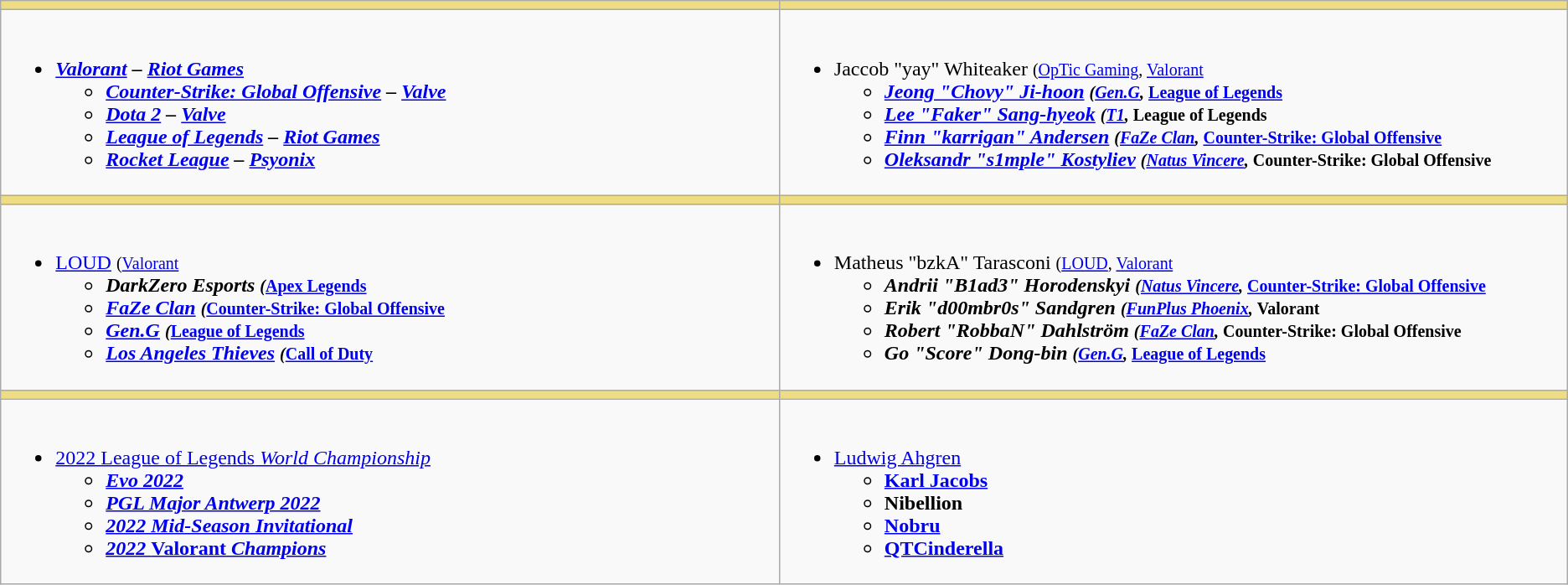<table class=wikitable>
<tr>
<th style="background:#eedd82; width:60em;"></th>
<th style="background:#eedd82; width:60em;"></th>
</tr>
<tr>
<td valign="top"><br><ul><li><strong><em><a href='#'>Valorant</a><em> – <a href='#'>Riot Games</a><strong><ul><li></em><a href='#'>Counter-Strike: Global Offensive</a><em> – <a href='#'>Valve</a></li><li></em><a href='#'>Dota 2</a><em> – <a href='#'>Valve</a></li><li></em><a href='#'>League of Legends</a><em> – <a href='#'>Riot Games</a></li><li></em><a href='#'>Rocket League</a><em> – <a href='#'>Psyonix</a></li></ul></li></ul></td>
<td valign="top"><br><ul><li></strong>Jaccob "yay" Whiteaker <small>(<a href='#'>OpTic Gaming</a>, </em><a href='#'>Valorant</a><em></small><strong><ul><li><a href='#'>Jeong "Chovy" Ji-hoon</a> <small>(<a href='#'>Gen.G</a>, </em><a href='#'>League of Legends</a><em></small></li><li><a href='#'>Lee "Faker" Sang-hyeok</a> <small>(<a href='#'>T1</a>, </em>League of Legends<em></small></li><li><a href='#'>Finn "karrigan" Andersen</a> <small>(<a href='#'>FaZe Clan</a>, </em><a href='#'>Counter-Strike: Global Offensive</a><em></small></li><li><a href='#'>Oleksandr "s1mple" Kostyliev</a> <small>(<a href='#'>Natus Vincere</a>, </em>Counter-Strike: Global Offensive<em></small></li></ul></li></ul></td>
</tr>
<tr>
<th style="background:#eedd82"></th>
<th style="background:#eedd82"></th>
</tr>
<tr>
<td valign="top"><br><ul><li></strong><a href='#'>LOUD</a> <small>(</em><a href='#'>Valorant</a><em></small><strong><ul><li>DarkZero Esports <small>(</em><a href='#'>Apex Legends</a><em></small></li><li><a href='#'>FaZe Clan</a> <small>(</em><a href='#'>Counter-Strike: Global Offensive</a><em></small></li><li><a href='#'>Gen.G</a> <small>(</em><a href='#'>League of Legends</a><em></small></li><li><a href='#'>Los Angeles Thieves</a> <small>(</em><a href='#'>Call of Duty</a><em></small></li></ul></li></ul></td>
<td valign="top"><br><ul><li></strong>Matheus "bzkA" Tarasconi <small>(<a href='#'>LOUD</a>, </em><a href='#'>Valorant</a><em></small><strong><ul><li>Andrii "B1ad3" Horodenskyi <small>(<a href='#'>Natus Vincere</a>, </em><a href='#'>Counter-Strike: Global Offensive</a><em></small></li><li>Erik "d00mbr0s" Sandgren <small>(<a href='#'>FunPlus Phoenix</a>, </em>Valorant<em></small></li><li>Robert "RobbaN" Dahlström <small>(<a href='#'>FaZe Clan</a>, </em>Counter-Strike: Global Offensive<em></small></li><li>Go "Score" Dong-bin <small>(<a href='#'>Gen.G</a>, </em><a href='#'>League of Legends</a><em></small></li></ul></li></ul></td>
</tr>
<tr>
<th style="background:#eedd82"></th>
<th style="background:#eedd82"></th>
</tr>
<tr>
<td valign="top"><br><ul><li></strong><a href='#'>2022 </em>League of Legends<em> World Championship</a><strong><ul><li><a href='#'>Evo 2022</a></li><li><a href='#'>PGL Major Antwerp 2022</a></li><li><a href='#'>2022 Mid-Season Invitational</a></li><li><a href='#'>2022 </em>Valorant<em> Champions</a></li></ul></li></ul></td>
<td valign="top"><br><ul><li></strong><a href='#'>Ludwig Ahgren</a><strong><ul><li><a href='#'>Karl Jacobs</a></li><li>Nibellion</li><li><a href='#'>Nobru</a></li><li><a href='#'>QTCinderella</a></li></ul></li></ul></td>
</tr>
</table>
